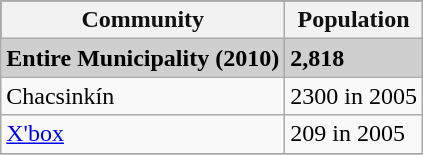<table class="wikitable">
<tr style="background:#111111; color:#111111;">
<th><strong>Community</strong></th>
<th><strong>Population</strong></th>
</tr>
<tr style="background:#CFCFCF;">
<td><strong>Entire Municipality (2010)</strong></td>
<td><strong>2,818</strong></td>
</tr>
<tr>
<td>Chacsinkín</td>
<td>2300 in 2005</td>
</tr>
<tr>
<td><a href='#'>X'box</a></td>
<td>209  in 2005</td>
</tr>
<tr>
</tr>
</table>
